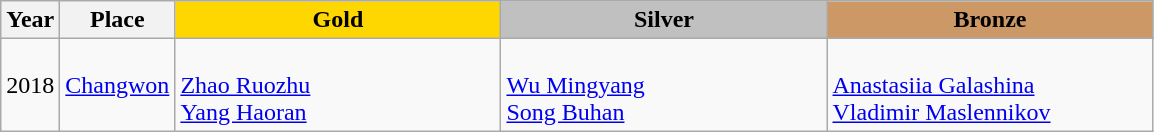<table class="wikitable">
<tr>
<th>Year</th>
<th>Place</th>
<th style="background:gold; width:210px;">Gold</th>
<th style="background:silver; width:210px;">Silver</th>
<th style="background:#c96; width:210px;">Bronze</th>
</tr>
<tr>
<td>2018</td>
<td> <a href='#'>Changwon</a></td>
<td><br><a href='#'>Zhao Ruozhu</a><br><a href='#'>Yang Haoran</a></td>
<td><br><a href='#'>Wu Mingyang</a><br><a href='#'>Song Buhan</a></td>
<td><br><a href='#'>Anastasiia Galashina</a><br><a href='#'>Vladimir Maslennikov</a></td>
</tr>
</table>
